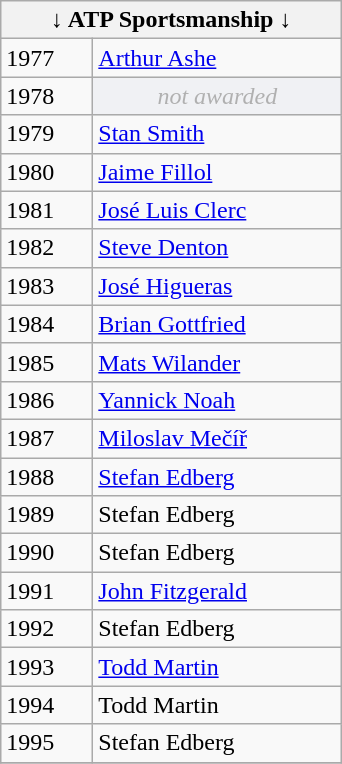<table class="wikitable sortable" style="display:inline-table;">
<tr>
<th colspan=2 width=220>↓ ATP Sportsmanship ↓</th>
</tr>
<tr>
<td>1977</td>
<td> <a href='#'>Arthur Ashe</a></td>
</tr>
<tr>
<td>1978</td>
<td style="background: #f0f1f4; color: #b0b0b0; text-align: center;"><em>not awarded</em></td>
</tr>
<tr>
<td>1979</td>
<td> <a href='#'>Stan Smith</a></td>
</tr>
<tr>
<td>1980</td>
<td> <a href='#'>Jaime Fillol</a></td>
</tr>
<tr>
<td>1981</td>
<td> <a href='#'>José Luis Clerc</a></td>
</tr>
<tr>
<td>1982</td>
<td> <a href='#'>Steve Denton</a></td>
</tr>
<tr>
<td>1983</td>
<td> <a href='#'>José Higueras</a></td>
</tr>
<tr>
<td>1984</td>
<td> <a href='#'>Brian Gottfried</a></td>
</tr>
<tr>
<td>1985</td>
<td> <a href='#'>Mats Wilander</a></td>
</tr>
<tr>
<td>1986</td>
<td> <a href='#'>Yannick Noah</a></td>
</tr>
<tr>
<td>1987</td>
<td> <a href='#'>Miloslav Mečíř</a></td>
</tr>
<tr>
<td>1988</td>
<td> <a href='#'>Stefan Edberg</a></td>
</tr>
<tr>
<td>1989</td>
<td> Stefan Edberg </td>
</tr>
<tr>
<td>1990</td>
<td> Stefan Edberg </td>
</tr>
<tr>
<td>1991</td>
<td> <a href='#'>John Fitzgerald</a></td>
</tr>
<tr>
<td>1992</td>
<td> Stefan Edberg </td>
</tr>
<tr>
<td>1993</td>
<td> <a href='#'>Todd Martin</a></td>
</tr>
<tr>
<td>1994</td>
<td> Todd Martin </td>
</tr>
<tr>
<td>1995</td>
<td> Stefan Edberg </td>
</tr>
<tr>
</tr>
</table>
